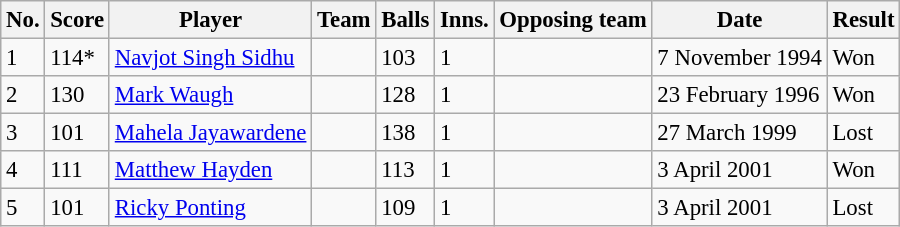<table class="wikitable sortable" style="font-size:95%">
<tr>
<th>No.</th>
<th>Score</th>
<th>Player</th>
<th>Team</th>
<th>Balls</th>
<th>Inns.</th>
<th>Opposing team</th>
<th>Date</th>
<th>Result</th>
</tr>
<tr>
<td>1</td>
<td>114*</td>
<td><a href='#'>Navjot Singh Sidhu</a></td>
<td></td>
<td>103</td>
<td>1</td>
<td></td>
<td>7 November 1994</td>
<td>Won</td>
</tr>
<tr>
<td>2</td>
<td>130</td>
<td><a href='#'>Mark Waugh</a></td>
<td></td>
<td>128</td>
<td>1</td>
<td></td>
<td>23 February 1996</td>
<td>Won</td>
</tr>
<tr>
<td>3</td>
<td>101</td>
<td><a href='#'>Mahela Jayawardene</a></td>
<td></td>
<td>138</td>
<td>1</td>
<td></td>
<td>27 March 1999</td>
<td>Lost</td>
</tr>
<tr>
<td>4</td>
<td>111</td>
<td><a href='#'>Matthew Hayden</a></td>
<td></td>
<td>113</td>
<td>1</td>
<td></td>
<td>3 April 2001</td>
<td>Won</td>
</tr>
<tr>
<td>5</td>
<td>101</td>
<td><a href='#'>Ricky Ponting</a></td>
<td></td>
<td>109</td>
<td>1</td>
<td></td>
<td>3 April 2001</td>
<td>Lost</td>
</tr>
</table>
